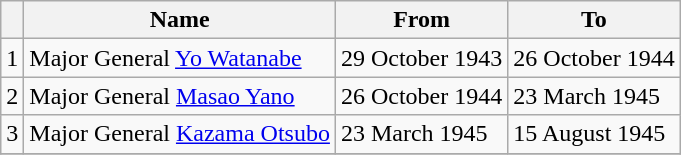<table class=wikitable>
<tr>
<th></th>
<th>Name</th>
<th>From</th>
<th>To</th>
</tr>
<tr>
<td>1</td>
<td>Major General <a href='#'>Yo Watanabe</a></td>
<td>29 October 1943</td>
<td>26 October 1944</td>
</tr>
<tr>
<td>2</td>
<td>Major General <a href='#'>Masao Yano</a></td>
<td>26 October 1944</td>
<td>23 March 1945</td>
</tr>
<tr>
<td>3</td>
<td>Major General <a href='#'>Kazama Otsubo</a></td>
<td>23 March 1945</td>
<td>15 August 1945</td>
</tr>
<tr>
</tr>
</table>
